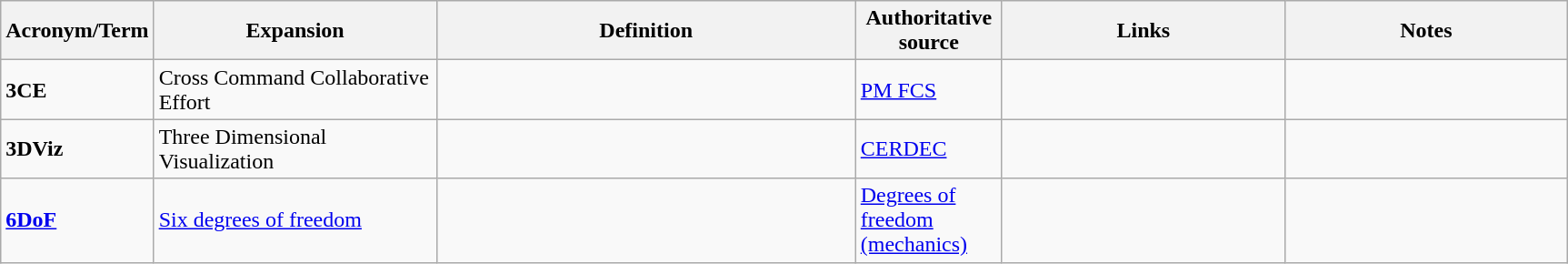<table class="wikitable">
<tr>
<th width="100">Acronym/Term</th>
<th width="200">Expansion</th>
<th width="300">Definition</th>
<th width="100">Authoritative source</th>
<th width="200">Links</th>
<th width="200">Notes</th>
</tr>
<tr>
<td><strong>3CE</strong></td>
<td>Cross Command Collaborative Effort</td>
<td></td>
<td><a href='#'>PM FCS</a></td>
<td> </td>
<td></td>
</tr>
<tr>
<td><strong>3DViz</strong></td>
<td>Three Dimensional Visualization</td>
<td></td>
<td><a href='#'>CERDEC</a></td>
<td></td>
<td></td>
</tr>
<tr>
<td><strong><a href='#'>6DoF</a></strong></td>
<td><a href='#'>Six degrees of freedom</a></td>
<td></td>
<td><a href='#'>Degrees of freedom (mechanics)</a></td>
<td></td>
<td></td>
</tr>
</table>
